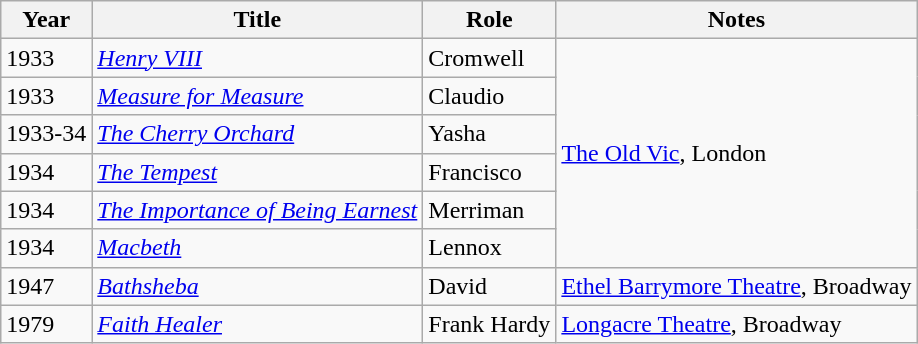<table class="wikitable">
<tr>
<th>Year</th>
<th>Title</th>
<th>Role</th>
<th>Notes</th>
</tr>
<tr>
<td>1933</td>
<td><em><a href='#'>Henry VIII</a></em></td>
<td>Cromwell</td>
<td rowspan=6><a href='#'>The Old Vic</a>, London</td>
</tr>
<tr>
<td>1933</td>
<td><em><a href='#'>Measure for Measure</a></em></td>
<td>Claudio</td>
</tr>
<tr>
<td>1933-34</td>
<td><em><a href='#'>The Cherry Orchard</a></em></td>
<td>Yasha</td>
</tr>
<tr>
<td>1934</td>
<td><em><a href='#'>The Tempest</a></em></td>
<td>Francisco</td>
</tr>
<tr>
<td>1934</td>
<td><em><a href='#'>The Importance of Being Earnest</a></em></td>
<td>Merriman</td>
</tr>
<tr>
<td>1934</td>
<td><em><a href='#'>Macbeth</a></em></td>
<td>Lennox</td>
</tr>
<tr>
<td>1947</td>
<td><em><a href='#'>Bathsheba</a></em></td>
<td>David</td>
<td><a href='#'>Ethel Barrymore Theatre</a>, Broadway</td>
</tr>
<tr>
<td>1979</td>
<td><em><a href='#'>Faith Healer</a></em></td>
<td>Frank Hardy</td>
<td><a href='#'>Longacre Theatre</a>, Broadway</td>
</tr>
</table>
